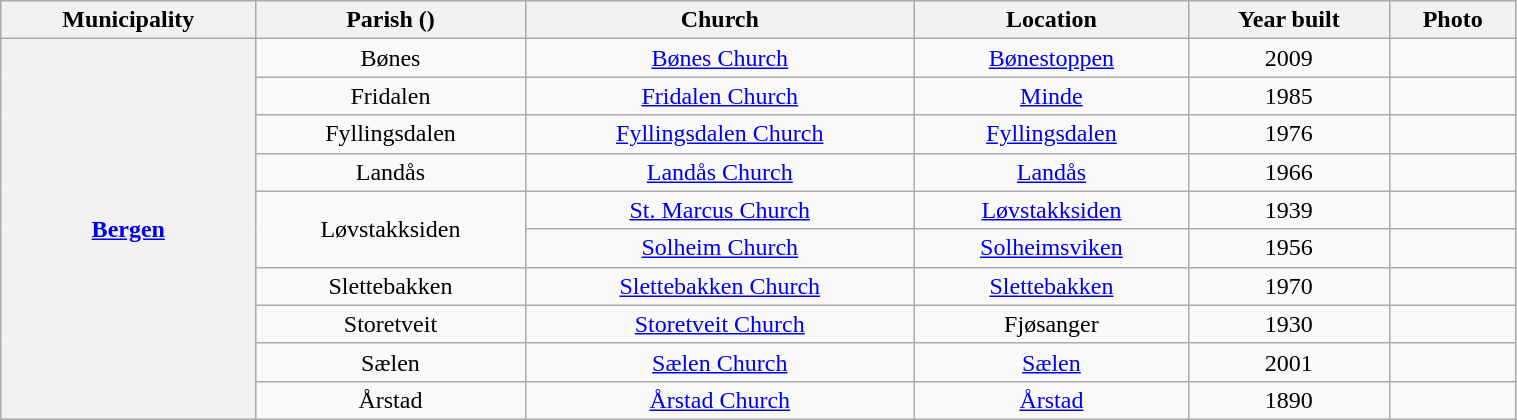<table class="wikitable" style="text-align: center; width: 80%;">
<tr>
<th>Municipality</th>
<th>Parish ()</th>
<th>Church</th>
<th>Location</th>
<th>Year built</th>
<th>Photo</th>
</tr>
<tr>
<th rowspan="10"><a href='#'>Bergen</a></th>
<td rowspan="1">Bønes</td>
<td><a href='#'>Bønes Church</a></td>
<td><a href='#'>Bønestoppen</a></td>
<td>2009</td>
<td></td>
</tr>
<tr>
<td rowspan="1">Fridalen</td>
<td><a href='#'>Fridalen Church</a></td>
<td><a href='#'>Minde</a></td>
<td>1985</td>
<td></td>
</tr>
<tr>
<td rowspan="1">Fyllingsdalen</td>
<td><a href='#'>Fyllingsdalen Church</a></td>
<td><a href='#'>Fyllingsdalen</a></td>
<td>1976</td>
<td></td>
</tr>
<tr>
<td rowspan="1">Landås</td>
<td><a href='#'>Landås Church</a></td>
<td><a href='#'>Landås</a></td>
<td>1966</td>
<td></td>
</tr>
<tr>
<td rowspan="2">Løvstakksiden</td>
<td><a href='#'>St. Marcus Church</a></td>
<td><a href='#'>Løvstakksiden</a></td>
<td>1939</td>
<td></td>
</tr>
<tr>
<td><a href='#'>Solheim Church</a></td>
<td><a href='#'>Solheimsviken</a></td>
<td>1956</td>
<td></td>
</tr>
<tr>
<td rowspan="1">Slettebakken</td>
<td><a href='#'>Slettebakken Church</a></td>
<td><a href='#'>Slettebakken</a></td>
<td>1970</td>
<td></td>
</tr>
<tr>
<td rowspan="1">Storetveit</td>
<td><a href='#'>Storetveit Church</a></td>
<td>Fjøsanger</td>
<td>1930</td>
<td></td>
</tr>
<tr>
<td rowspan="1">Sælen</td>
<td><a href='#'>Sælen Church</a></td>
<td><a href='#'>Sælen</a></td>
<td>2001</td>
<td></td>
</tr>
<tr>
<td rowspan="1">Årstad</td>
<td><a href='#'>Årstad Church</a></td>
<td><a href='#'>Årstad</a></td>
<td>1890</td>
<td></td>
</tr>
</table>
